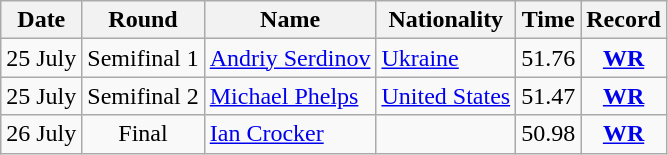<table class="wikitable" style="text-align:center">
<tr>
<th>Date</th>
<th>Round</th>
<th>Name</th>
<th>Nationality</th>
<th>Time</th>
<th>Record</th>
</tr>
<tr>
<td>25 July</td>
<td>Semifinal 1</td>
<td align="left"><a href='#'>Andriy Serdinov</a></td>
<td align="left"> <a href='#'>Ukraine</a></td>
<td>51.76</td>
<td><strong><a href='#'>WR</a></strong></td>
</tr>
<tr>
<td>25 July</td>
<td>Semifinal 2</td>
<td align="left"><a href='#'>Michael Phelps</a></td>
<td align="left"> <a href='#'>United States</a></td>
<td>51.47</td>
<td><strong><a href='#'>WR</a></strong></td>
</tr>
<tr>
<td>26 July</td>
<td>Final</td>
<td align="left"><a href='#'>Ian Crocker</a></td>
<td align="left"></td>
<td>50.98</td>
<td><strong><a href='#'>WR</a></strong></td>
</tr>
</table>
